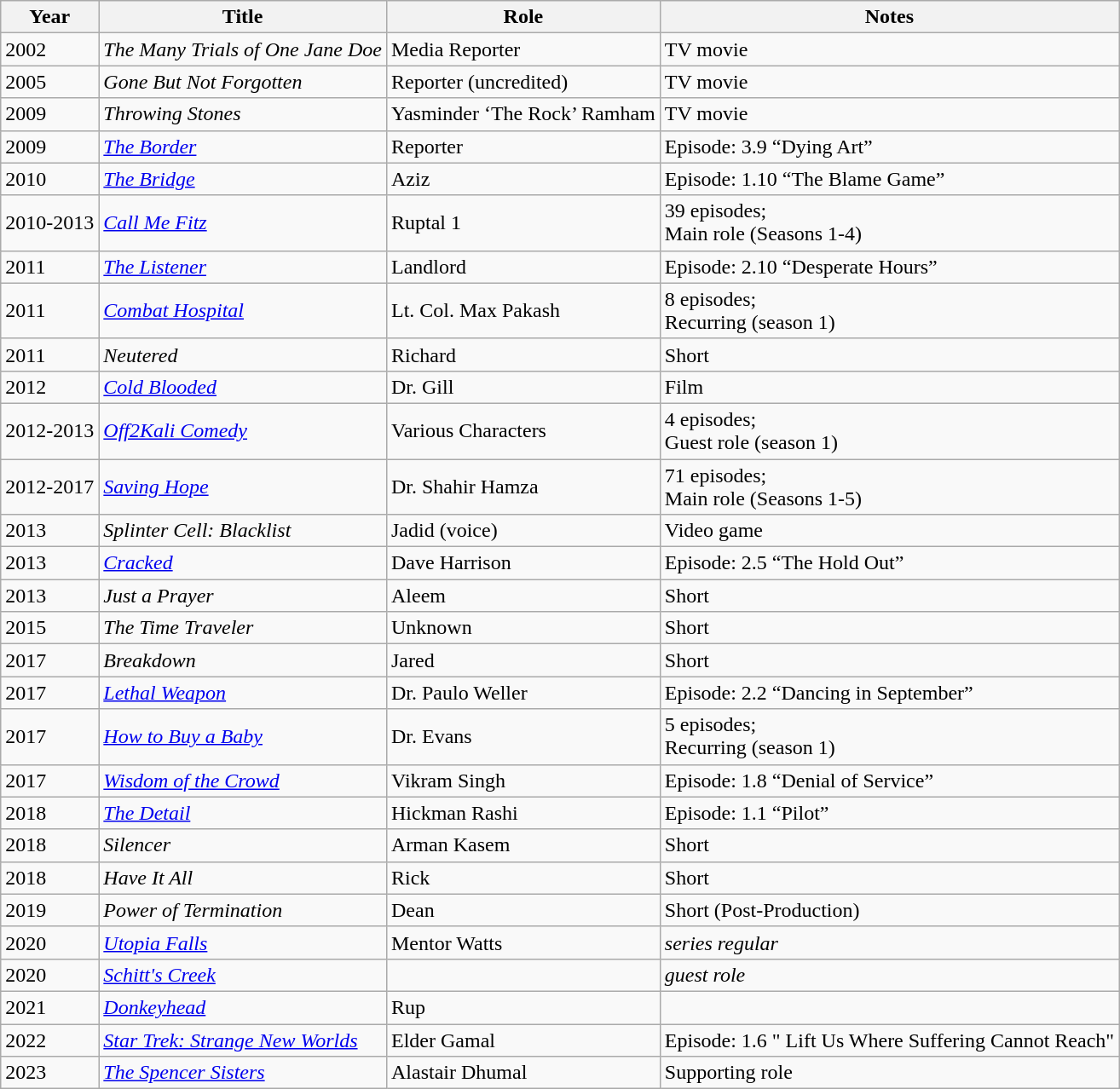<table class="wikitable sortable">
<tr>
<th>Year</th>
<th>Title</th>
<th>Role</th>
<th>Notes</th>
</tr>
<tr>
<td>2002</td>
<td data-sort-value="Many Trials of One Jane Doe, The"><em>The Many Trials of One Jane Doe</em></td>
<td>Media Reporter</td>
<td>TV movie</td>
</tr>
<tr>
<td>2005</td>
<td><em>Gone But Not Forgotten</em></td>
<td>Reporter (uncredited)</td>
<td>TV movie</td>
</tr>
<tr>
<td>2009</td>
<td><em>Throwing Stones</em></td>
<td>Yasminder ‘The Rock’ Ramham</td>
<td>TV movie</td>
</tr>
<tr>
<td>2009</td>
<td data-sort-value="Border, The"><em><a href='#'>The Border</a></em></td>
<td>Reporter</td>
<td>Episode: 3.9 “Dying Art”</td>
</tr>
<tr>
<td>2010</td>
<td data-sort-value="Bridge, The"><em><a href='#'>The Bridge</a></em></td>
<td>Aziz</td>
<td>Episode: 1.10 “The Blame Game”</td>
</tr>
<tr>
<td>2010-2013</td>
<td><em><a href='#'>Call Me Fitz</a></em></td>
<td>Ruptal 1</td>
<td>39 episodes; <br> Main role (Seasons 1-4)</td>
</tr>
<tr>
<td>2011</td>
<td data-sort-value="Listener, The"><em><a href='#'>The Listener</a></em></td>
<td>Landlord</td>
<td>Episode: 2.10 “Desperate Hours”</td>
</tr>
<tr>
<td>2011</td>
<td><em><a href='#'>Combat Hospital</a></em></td>
<td>Lt. Col. Max Pakash</td>
<td>8 episodes; <br> Recurring (season 1)</td>
</tr>
<tr>
<td>2011</td>
<td><em>Neutered</em></td>
<td>Richard</td>
<td>Short</td>
</tr>
<tr>
<td>2012</td>
<td><em><a href='#'>Cold Blooded</a></em></td>
<td>Dr. Gill</td>
<td>Film</td>
</tr>
<tr>
<td>2012-2013</td>
<td><em><a href='#'>Off2Kali Comedy</a></em></td>
<td>Various Characters</td>
<td>4 episodes; <br> Guest role (season 1)</td>
</tr>
<tr>
<td>2012-2017</td>
<td><em><a href='#'>Saving Hope</a></em></td>
<td>Dr. Shahir Hamza</td>
<td>71 episodes; <br> Main role (Seasons 1-5)</td>
</tr>
<tr>
<td>2013</td>
<td><em>Splinter Cell: Blacklist</em></td>
<td>Jadid (voice)</td>
<td>Video game</td>
</tr>
<tr>
<td>2013</td>
<td><em><a href='#'>Cracked</a></em></td>
<td>Dave Harrison</td>
<td>Episode: 2.5 “The Hold Out”</td>
</tr>
<tr>
<td>2013</td>
<td><em>Just a Prayer</em></td>
<td>Aleem</td>
<td>Short</td>
</tr>
<tr>
<td>2015</td>
<td data-sort-value="Time Traveler, The"><em>The Time Traveler</em></td>
<td>Unknown</td>
<td>Short</td>
</tr>
<tr>
<td>2017</td>
<td><em>Breakdown</em></td>
<td>Jared</td>
<td>Short</td>
</tr>
<tr>
<td>2017</td>
<td><em><a href='#'>Lethal Weapon</a></em></td>
<td>Dr. Paulo Weller</td>
<td>Episode: 2.2 “Dancing in September”</td>
</tr>
<tr>
<td>2017</td>
<td><em><a href='#'>How to Buy a Baby</a></em></td>
<td>Dr. Evans</td>
<td>5 episodes; <br> Recurring (season 1)</td>
</tr>
<tr>
<td>2017</td>
<td><em><a href='#'>Wisdom of the Crowd</a></em></td>
<td>Vikram Singh</td>
<td>Episode: 1.8 “Denial of Service”</td>
</tr>
<tr>
<td>2018</td>
<td data-sort-value="Detail, The"><em><a href='#'>The Detail</a></em></td>
<td>Hickman Rashi</td>
<td>Episode: 1.1 “Pilot”</td>
</tr>
<tr>
<td>2018</td>
<td><em>Silencer</em></td>
<td>Arman Kasem</td>
<td>Short</td>
</tr>
<tr>
<td>2018</td>
<td><em>Have It All</em></td>
<td>Rick</td>
<td>Short</td>
</tr>
<tr>
<td>2019</td>
<td><em>Power of Termination</em></td>
<td>Dean</td>
<td>Short (Post-Production)</td>
</tr>
<tr>
<td>2020</td>
<td><em><a href='#'>Utopia Falls</a></em></td>
<td>Mentor Watts</td>
<td><em>series regular</em></td>
</tr>
<tr>
<td>2020</td>
<td><em><a href='#'>Schitt's Creek</a></em></td>
<td></td>
<td><em>guest role</em></td>
</tr>
<tr>
<td>2021</td>
<td><em><a href='#'>Donkeyhead</a></em></td>
<td>Rup</td>
<td></td>
</tr>
<tr>
<td>2022</td>
<td><em><a href='#'>Star Trek: Strange New Worlds</a></em></td>
<td>Elder Gamal</td>
<td>Episode: 1.6 " Lift Us Where Suffering Cannot Reach"</td>
</tr>
<tr>
<td>2023</td>
<td data-sort-value="Spencer Sisters, The"><em><a href='#'>The Spencer Sisters</a></em></td>
<td>Alastair Dhumal</td>
<td>Supporting role</td>
</tr>
</table>
